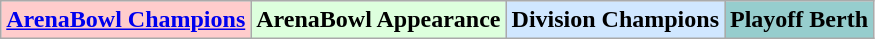<table class="wikitable">
<tr>
<td bgcolor="#FFCCCC"><strong><a href='#'>ArenaBowl Champions</a></strong></td>
<td bgcolor="#DDFFDD"><strong>ArenaBowl Appearance</strong></td>
<td bgcolor="#D0E7FF"><strong>Division Champions</strong></td>
<td bgcolor="#96CDCD"><strong>Playoff Berth</strong></td>
</tr>
</table>
